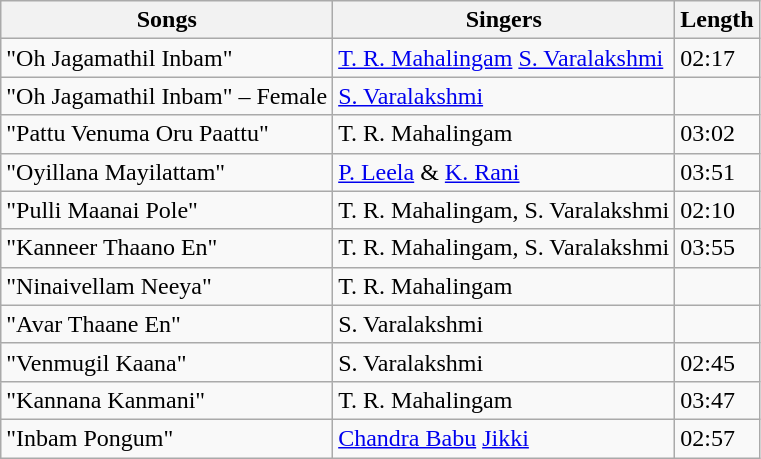<table class="wikitable">
<tr>
<th>Songs</th>
<th>Singers</th>
<th>Length</th>
</tr>
<tr>
<td>"Oh Jagamathil Inbam"</td>
<td><a href='#'>T. R. Mahalingam</a> <a href='#'>S. Varalakshmi</a></td>
<td>02:17</td>
</tr>
<tr>
<td>"Oh Jagamathil Inbam" – Female</td>
<td><a href='#'>S. Varalakshmi</a></td>
<td></td>
</tr>
<tr>
<td>"Pattu Venuma Oru Paattu"</td>
<td>T. R. Mahalingam</td>
<td>03:02</td>
</tr>
<tr>
<td>"Oyillana Mayilattam"</td>
<td><a href='#'>P. Leela</a> & <a href='#'>K. Rani</a></td>
<td>03:51</td>
</tr>
<tr>
<td>"Pulli Maanai Pole"</td>
<td>T. R. Mahalingam, S. Varalakshmi</td>
<td>02:10</td>
</tr>
<tr>
<td>"Kanneer Thaano En"</td>
<td>T. R. Mahalingam, S. Varalakshmi</td>
<td>03:55</td>
</tr>
<tr>
<td>"Ninaivellam Neeya"</td>
<td>T. R. Mahalingam</td>
<td></td>
</tr>
<tr>
<td>"Avar Thaane En"</td>
<td>S. Varalakshmi</td>
<td></td>
</tr>
<tr>
<td>"Venmugil Kaana"</td>
<td>S. Varalakshmi</td>
<td>02:45</td>
</tr>
<tr>
<td>"Kannana Kanmani"</td>
<td>T. R. Mahalingam</td>
<td>03:47</td>
</tr>
<tr>
<td>"Inbam Pongum"</td>
<td><a href='#'>Chandra Babu</a> <a href='#'>Jikki</a></td>
<td>02:57</td>
</tr>
</table>
